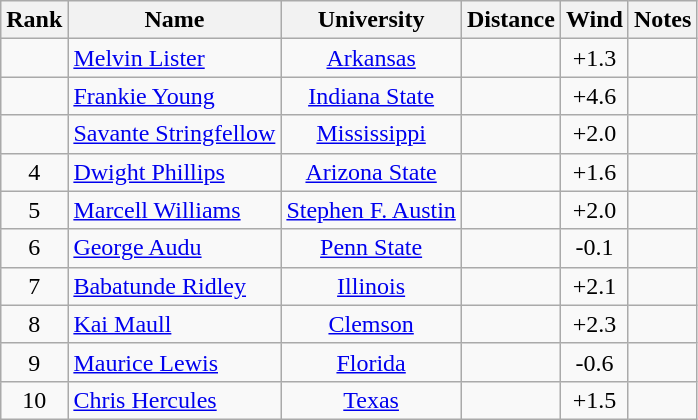<table class="wikitable sortable" style="text-align:center">
<tr>
<th>Rank</th>
<th>Name</th>
<th>University</th>
<th>Distance</th>
<th>Wind</th>
<th>Notes</th>
</tr>
<tr>
<td></td>
<td align=left><a href='#'>Melvin Lister</a></td>
<td><a href='#'>Arkansas</a></td>
<td></td>
<td>+1.3</td>
<td></td>
</tr>
<tr>
<td></td>
<td align=left><a href='#'>Frankie Young</a></td>
<td><a href='#'>Indiana State</a></td>
<td></td>
<td>+4.6</td>
<td></td>
</tr>
<tr>
<td></td>
<td align=left><a href='#'>Savante Stringfellow</a></td>
<td><a href='#'>Mississippi</a></td>
<td></td>
<td>+2.0</td>
<td></td>
</tr>
<tr>
<td>4</td>
<td align=left><a href='#'>Dwight Phillips</a></td>
<td><a href='#'>Arizona State</a></td>
<td></td>
<td>+1.6</td>
<td></td>
</tr>
<tr>
<td>5</td>
<td align=left><a href='#'>Marcell Williams</a></td>
<td><a href='#'>Stephen F. Austin</a></td>
<td></td>
<td>+2.0</td>
<td></td>
</tr>
<tr>
<td>6</td>
<td align=left><a href='#'>George Audu</a></td>
<td><a href='#'>Penn State</a></td>
<td></td>
<td>-0.1</td>
<td></td>
</tr>
<tr>
<td>7</td>
<td align=left><a href='#'>Babatunde Ridley</a></td>
<td><a href='#'>Illinois</a></td>
<td></td>
<td>+2.1</td>
<td></td>
</tr>
<tr>
<td>8</td>
<td align=left><a href='#'>Kai Maull</a></td>
<td><a href='#'>Clemson</a></td>
<td></td>
<td>+2.3</td>
<td></td>
</tr>
<tr>
<td>9</td>
<td align=left><a href='#'>Maurice Lewis</a></td>
<td><a href='#'>Florida</a></td>
<td></td>
<td>-0.6</td>
<td></td>
</tr>
<tr>
<td>10</td>
<td align=left><a href='#'>Chris Hercules</a></td>
<td><a href='#'>Texas</a></td>
<td></td>
<td>+1.5</td>
<td></td>
</tr>
</table>
